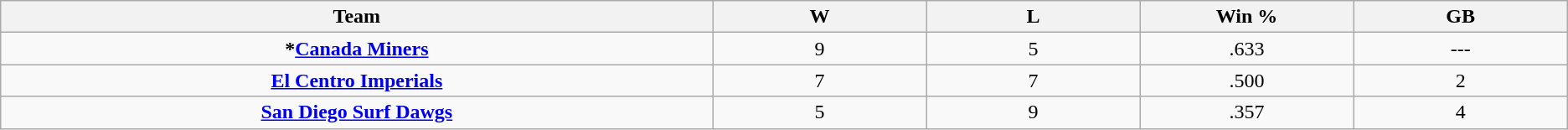<table class="wikitable">
<tr>
<th bgcolor="#DDDDFF" width="10%">Team</th>
<th bgcolor="#DDDDFF" width="3%">W</th>
<th bgcolor="#DDDDFF" width="3%">L</th>
<th bgcolor="#DDDDFF" width="3%">Win %</th>
<th bgcolor="#DDDDFF" width="3%">GB</th>
</tr>
<tr>
<td align=center><strong>*<a href='#'>Canada Miners</a></strong></td>
<td align=center>9</td>
<td align=center>5</td>
<td align=center>.633</td>
<td align=center>---</td>
</tr>
<tr>
<td align=center><strong><a href='#'>El Centro Imperials</a></strong></td>
<td align=center>7</td>
<td align=center>7</td>
<td align=center>.500</td>
<td align=center>2</td>
</tr>
<tr>
<td align=center><strong><a href='#'>San Diego Surf Dawgs</a></strong></td>
<td align=center>5</td>
<td align=center>9</td>
<td align=center>.357</td>
<td align=center>4</td>
</tr>
</table>
